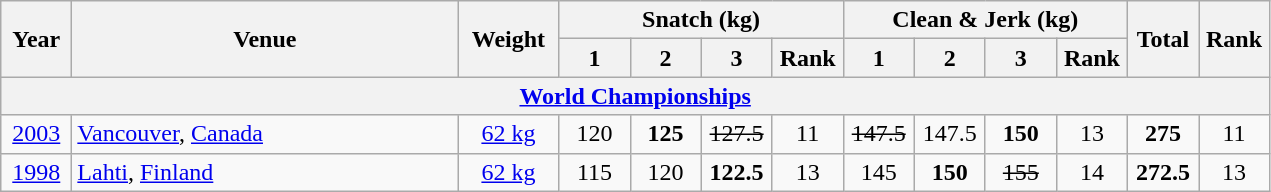<table class = "wikitable" style="text-align:center;">
<tr>
<th rowspan=2 width=40>Year</th>
<th rowspan=2 width=250>Venue</th>
<th rowspan=2 width=60>Weight</th>
<th colspan=4>Snatch (kg)</th>
<th colspan=4>Clean & Jerk (kg)</th>
<th rowspan=2 width=40>Total</th>
<th rowspan=2 width=40>Rank</th>
</tr>
<tr>
<th width=40>1</th>
<th width=40>2</th>
<th width=40>3</th>
<th width=40>Rank</th>
<th width=40>1</th>
<th width=40>2</th>
<th width=40>3</th>
<th width=40>Rank</th>
</tr>
<tr>
<th colspan=13><a href='#'>World Championships</a></th>
</tr>
<tr>
<td><a href='#'>2003</a></td>
<td align=left> <a href='#'>Vancouver</a>, <a href='#'>Canada</a></td>
<td><a href='#'>62 kg</a></td>
<td>120</td>
<td><strong>125</strong></td>
<td><s>127.5</s></td>
<td>11</td>
<td><s>147.5</s></td>
<td>147.5</td>
<td><strong>150</strong></td>
<td>13</td>
<td><strong>275</strong></td>
<td>11</td>
</tr>
<tr>
<td><a href='#'>1998</a></td>
<td align=left> <a href='#'>Lahti</a>, <a href='#'>Finland</a></td>
<td><a href='#'>62 kg</a></td>
<td>115</td>
<td>120</td>
<td><strong>122.5</strong></td>
<td>13</td>
<td>145</td>
<td><strong>150</strong></td>
<td><s>155</s></td>
<td>14</td>
<td><strong>272.5</strong></td>
<td>13</td>
</tr>
</table>
